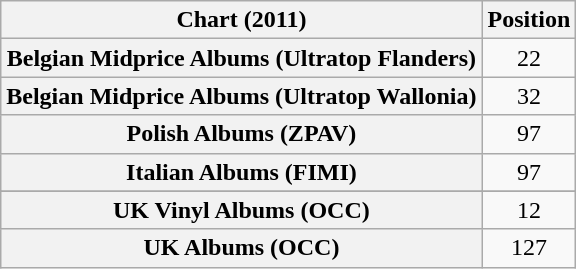<table class="wikitable plainrowheaders sortable" style="text-align:center">
<tr>
<th scope="col">Chart (2011)</th>
<th scope="col">Position</th>
</tr>
<tr>
<th scope="row">Belgian Midprice Albums (Ultratop Flanders)</th>
<td style="text-align:center;">22</td>
</tr>
<tr>
<th scope="row">Belgian Midprice Albums (Ultratop Wallonia)</th>
<td style="text-align:center;">32</td>
</tr>
<tr>
<th scope="row">Polish Albums (ZPAV)</th>
<td style="text-align:center;">97</td>
</tr>
<tr>
<th scope="row">Italian Albums (FIMI)</th>
<td style="text-align:center;">97</td>
</tr>
<tr>
</tr>
<tr>
<th scope="row">UK Vinyl Albums (OCC)</th>
<td>12</td>
</tr>
<tr>
<th scope="row">UK Albums (OCC)</th>
<td style="text-align:center;">127</td>
</tr>
</table>
